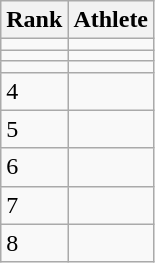<table class="wikitable" style="text-align:left">
<tr>
<th>Rank</th>
<th>Athlete</th>
</tr>
<tr>
<td></td>
<td></td>
</tr>
<tr>
<td></td>
<td></td>
</tr>
<tr>
<td></td>
<td></td>
</tr>
<tr>
<td>4</td>
<td></td>
</tr>
<tr>
<td>5</td>
<td></td>
</tr>
<tr>
<td>6</td>
<td></td>
</tr>
<tr>
<td>7</td>
<td></td>
</tr>
<tr>
<td>8</td>
<td></td>
</tr>
</table>
